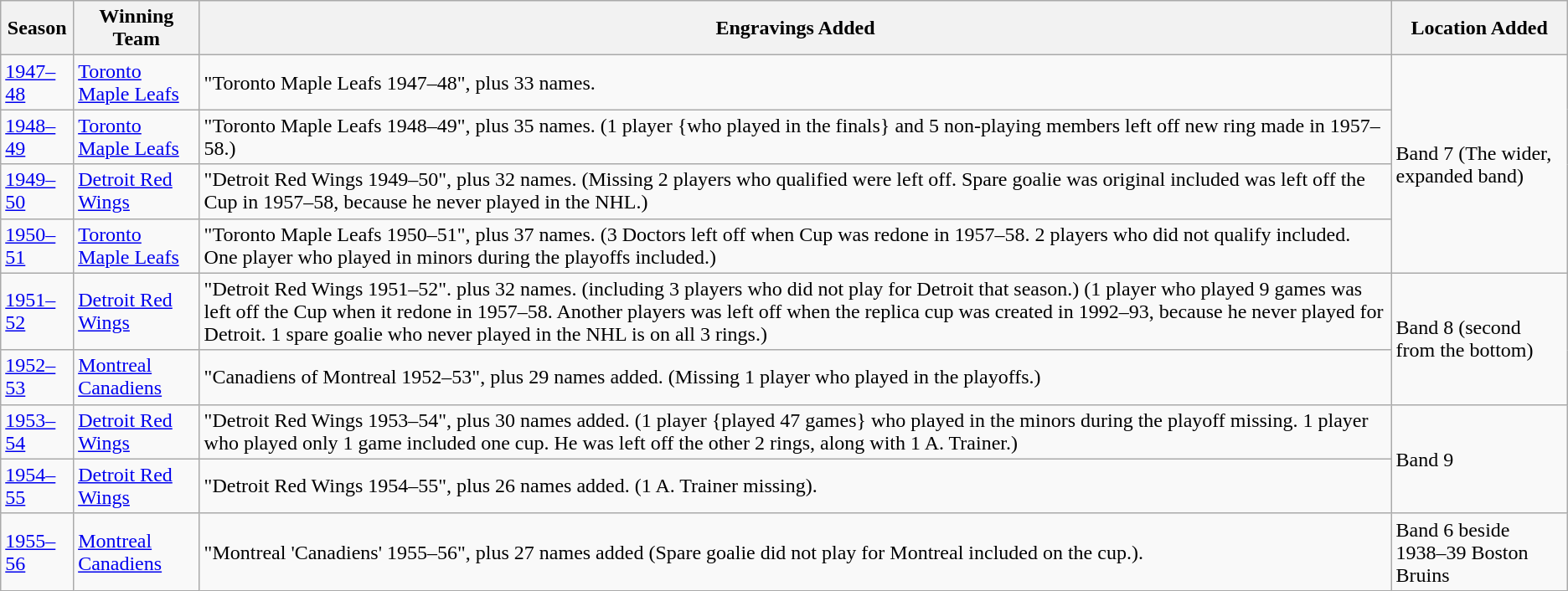<table class="wikitable">
<tr>
<th>Season</th>
<th>Winning Team</th>
<th>Engravings Added</th>
<th>Location Added</th>
</tr>
<tr>
<td><a href='#'>1947–48</a></td>
<td><a href='#'>Toronto Maple Leafs</a></td>
<td>"Toronto Maple Leafs 1947–48", plus 33 names.</td>
<td rowspan="4">Band 7 (The wider, expanded band)</td>
</tr>
<tr>
<td><a href='#'>1948–49</a></td>
<td><a href='#'>Toronto Maple Leafs</a></td>
<td>"Toronto Maple Leafs 1948–49", plus 35 names. (1 player {who played in the finals} and 5 non-playing members left off new ring made in 1957–58.)</td>
</tr>
<tr>
<td><a href='#'>1949–50</a></td>
<td><a href='#'>Detroit Red Wings</a></td>
<td>"Detroit Red Wings 1949–50", plus 32 names. (Missing 2 players who qualified were left off. Spare goalie was original included was left off the Cup in 1957–58, because he never played in the NHL.)</td>
</tr>
<tr>
<td><a href='#'>1950–51</a></td>
<td><a href='#'>Toronto Maple Leafs</a></td>
<td>"Toronto Maple Leafs 1950–51", plus 37 names. (3 Doctors left off when Cup was redone in 1957–58. 2 players who did not qualify included. One player who played in minors during the playoffs included.)</td>
</tr>
<tr>
<td><a href='#'>1951–52</a></td>
<td><a href='#'>Detroit Red Wings</a></td>
<td>"Detroit Red Wings 1951–52". plus 32 names. (including 3 players who did not play for Detroit that season.) (1 player who played 9 games was left off the Cup when it redone in 1957–58. Another players was left off when the replica cup was created in 1992–93, because he never played for Detroit.  1 spare goalie who never played in the NHL is on all 3 rings.)</td>
<td rowspan="2">Band 8 (second from the bottom)</td>
</tr>
<tr>
<td><a href='#'>1952–53</a></td>
<td><a href='#'>Montreal Canadiens</a></td>
<td>"Canadiens of Montreal 1952–53", plus 29 names added. (Missing 1 player who played in the playoffs.)</td>
</tr>
<tr>
<td><a href='#'>1953–54</a></td>
<td><a href='#'>Detroit Red Wings</a></td>
<td>"Detroit Red Wings 1953–54", plus 30 names added. (1 player  {played 47 games} who played in the minors during the playoff missing. 1 player who played only 1 game included one cup. He was left off the other 2 rings, along with 1 A. Trainer.)</td>
<td rowspan="2">Band 9</td>
</tr>
<tr>
<td><a href='#'>1954–55</a></td>
<td><a href='#'>Detroit Red Wings</a></td>
<td>"Detroit Red Wings 1954–55", plus 26 names added. (1 A. Trainer missing).</td>
</tr>
<tr>
<td><a href='#'>1955–56</a></td>
<td><a href='#'>Montreal Canadiens</a></td>
<td>"Montreal 'Canadiens' 1955–56", plus 27 names added (Spare goalie did not play for Montreal included on the cup.).</td>
<td>Band 6 beside 1938–39 Boston Bruins</td>
</tr>
</table>
